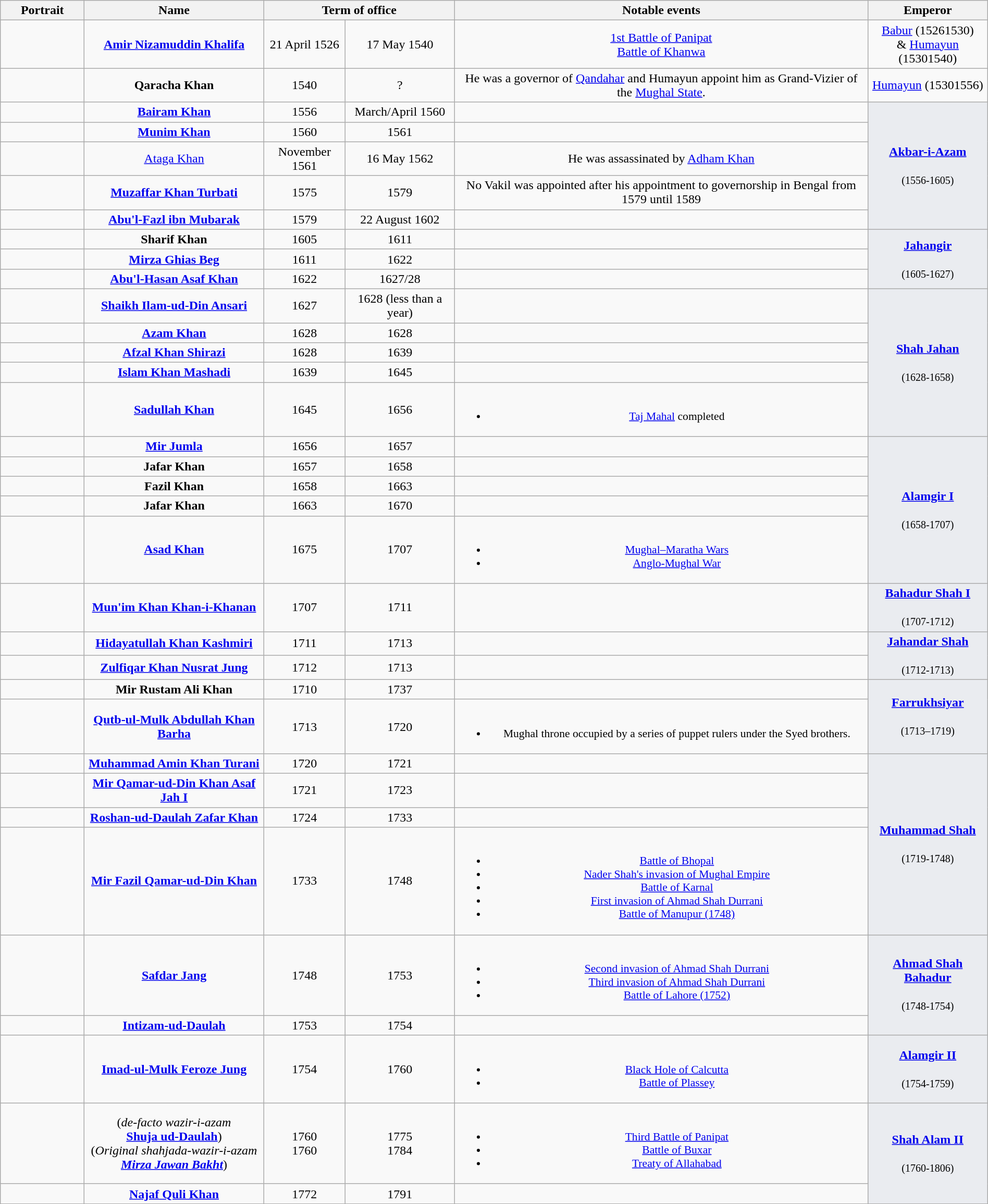<table class="wikitable" width="100%" style="text-align:center;">
<tr>
<th width="100px">Portrait</th>
<th>Name</th>
<th colspan="2">Term of office</th>
<th>Notable events</th>
<th>Emperor</th>
</tr>
<tr>
<td></td>
<td><strong><a href='#'>Amir Nizamuddin Khalifa</a></strong></td>
<td>21 April 1526</td>
<td>17 May 1540</td>
<td><a href='#'>1st Battle of Panipat</a><br><a href='#'>Battle of Khanwa</a></td>
<td><a href='#'>Babur</a> (15261530)<br>& <a href='#'>Humayun</a> (15301540)</td>
</tr>
<tr>
<td></td>
<td><strong>Qaracha Khan</strong></td>
<td>1540</td>
<td>?</td>
<td>He was a governor of <a href='#'>Qandahar</a> and Humayun appoint him as Grand-Vizier of the <a href='#'>Mughal State</a>.</td>
<td><a href='#'>Humayun</a> (15301556)</td>
</tr>
<tr>
<td></td>
<td><strong><a href='#'>Bairam Khan</a></strong></td>
<td>1556</td>
<td>March/April 1560</td>
<td style="font-size:90%;"></td>
<td rowspan="5" style="background:#EAECF0"><strong><a href='#'>Akbar-i-Azam</a></strong><br><br><small>(1556-1605)</small></td>
</tr>
<tr>
<td></td>
<td><strong><a href='#'>Munim Khan</a></strong></td>
<td>1560</td>
<td>1561</td>
<td></td>
</tr>
<tr>
<td></td>
<td><a href='#'>Ataga Khan</a></td>
<td>November 1561</td>
<td>16 May 1562</td>
<td>He was assassinated by <a href='#'>Adham Khan</a></td>
</tr>
<tr>
<td></td>
<td><strong><a href='#'>Muzaffar Khan Turbati</a></strong></td>
<td>1575</td>
<td>1579</td>
<td>No Vakil was appointed after his appointment to governorship in Bengal from 1579 until 1589</td>
</tr>
<tr>
<td></td>
<td><strong><a href='#'>Abu'l-Fazl ibn Mubarak</a></strong></td>
<td>1579</td>
<td>22 August 1602</td>
<td style="font-size:90%;"></td>
</tr>
<tr>
<td></td>
<td><strong>Sharif Khan</strong></td>
<td>1605</td>
<td>1611</td>
<td style="font-size:90%;"></td>
<td rowspan=3 style= "background:#EAECF0"><strong><a href='#'>Jahangir</a></strong><br><br><small>(1605-1627)</small></td>
</tr>
<tr>
<td></td>
<td><strong><a href='#'>Mirza Ghias Beg</a></strong></td>
<td>1611</td>
<td>1622</td>
<td style="font-size:90%;"></td>
</tr>
<tr>
<td></td>
<td><strong><a href='#'>Abu'l-Hasan Asaf Khan</a></strong></td>
<td>1622</td>
<td>1627/28</td>
<td style="font-size:90%;"></td>
</tr>
<tr>
<td></td>
<td><strong><a href='#'>Shaikh Ilam-ud-Din Ansari</a></strong></td>
<td>1627</td>
<td>1628 (less than a year)</td>
<td style="font-size:90%;"></td>
<td rowspan=5 style= "background:#EAECF0"><strong><a href='#'>Shah Jahan</a></strong><br><br><small>(1628-1658)</small></td>
</tr>
<tr>
<td></td>
<td><strong><a href='#'>Azam Khan</a></strong></td>
<td>1628</td>
<td>1628</td>
<td style="font-size:90%;"></td>
</tr>
<tr>
<td></td>
<td><strong><a href='#'>Afzal Khan Shirazi</a></strong></td>
<td>1628</td>
<td>1639</td>
<td style="font-size:90%;"></td>
</tr>
<tr>
<td></td>
<td><strong><a href='#'>Islam Khan Mashadi</a></strong></td>
<td>1639</td>
<td>1645</td>
<td style="font-size:90%;"></td>
</tr>
<tr>
<td></td>
<td><strong><a href='#'>Sadullah Khan</a></strong></td>
<td>1645</td>
<td>1656</td>
<td style="font-size:90%;"><br><ul><li><a href='#'>Taj Mahal</a> completed</li></ul></td>
</tr>
<tr>
<td></td>
<td><strong><a href='#'>Mir Jumla</a></strong></td>
<td>1656</td>
<td>1657</td>
<td style="font-size:90%;"></td>
<td rowspan=5 style= "background:#EAECF0"><strong><a href='#'>Alamgir I</a></strong><br><br><small>(1658-1707)</small></td>
</tr>
<tr>
<td></td>
<td><strong>Jafar Khan</strong></td>
<td>1657</td>
<td>1658</td>
<td style="font-size:90%;"></td>
</tr>
<tr>
<td></td>
<td><strong>Fazil Khan</strong></td>
<td>1658</td>
<td>1663</td>
<td style="font-size:90%;"></td>
</tr>
<tr>
<td></td>
<td><strong>Jafar Khan</strong></td>
<td>1663</td>
<td>1670 </td>
<td style="font-size:90%;"></td>
</tr>
<tr>
<td></td>
<td><strong><a href='#'>Asad Khan</a></strong></td>
<td>1675</td>
<td>1707</td>
<td style="font-size:90%;"><br><ul><li><a href='#'>Mughal–Maratha Wars</a></li><li><a href='#'>Anglo-Mughal War</a></li></ul></td>
</tr>
<tr>
<td></td>
<td><strong><a href='#'>Mun'im Khan Khan-i-Khanan</a></strong></td>
<td>1707</td>
<td>1711</td>
<td style="font-size:90%;"></td>
<td rowspan=1 style= "background:#EAECF0"><strong><a href='#'>Bahadur Shah I</a></strong><br><br><small>(1707-1712)</small></td>
</tr>
<tr>
<td></td>
<td><strong><a href='#'>Hidayatullah Khan Kashmiri</a></strong></td>
<td>1711</td>
<td>1713</td>
<td style="font-size:90%;"></td>
<td rowspan=2 style= "background:#EAECF0"><strong><a href='#'>Jahandar Shah</a></strong><br><br><small>(1712-1713)</small></td>
</tr>
<tr>
<td></td>
<td><strong><a href='#'>Zulfiqar Khan Nusrat Jung</a></strong></td>
<td>1712</td>
<td>1713</td>
<td style="font-size:90%;"></td>
</tr>
<tr>
<td></td>
<td><strong>Mir Rustam Ali Khan</strong></td>
<td>1710</td>
<td>1737</td>
<td style="font-size:90%;"></td>
<td rowspan=2 style="background:#EAECF0"><strong><a href='#'>Farrukhsiyar</a></strong><br><br><small>(1713–1719)</small></td>
</tr>
<tr>
<td></td>
<td><strong><a href='#'>Qutb-ul-Mulk Abdullah Khan Barha</a></strong></td>
<td>1713</td>
<td>1720</td>
<td style="font-size:90%;"><br><ul><li>Mughal throne occupied by a series of puppet rulers under the Syed brothers.</li></ul></td>
</tr>
<tr>
<td></td>
<td><strong><a href='#'>Muhammad Amin Khan Turani</a></strong></td>
<td>1720</td>
<td>1721</td>
<td style="font-size:90%;"></td>
<td rowspan=4 style="background:#EAECF0"><strong><a href='#'>Muhammad Shah</a></strong><br><br><small>(1719-1748)</small></td>
</tr>
<tr>
<td></td>
<td><a href='#'><strong>Mir Qamar-ud-Din Khan Asaf Jah I</strong></a></td>
<td>1721</td>
<td>1723</td>
<td style="font-size:90%;"></td>
</tr>
<tr>
<td></td>
<td><strong><a href='#'>Roshan-ud-Daulah Zafar Khan</a></strong></td>
<td>1724</td>
<td>1733</td>
<td style="font-size:90%;"></td>
</tr>
<tr>
<td></td>
<td><a href='#'><strong>Mir Fazil Qamar-ud-Din Khan</strong></a></td>
<td>1733</td>
<td>1748</td>
<td style="font-size:90%;"><br><ul><li><a href='#'>Battle of Bhopal</a></li><li><a href='#'>Nader Shah's invasion of Mughal Empire</a></li><li><a href='#'>Battle of Karnal</a></li><li><a href='#'>First invasion of Ahmad Shah Durrani</a></li><li><a href='#'>Battle of Manupur (1748)</a></li></ul></td>
</tr>
<tr>
<td></td>
<td><strong><a href='#'>Safdar Jang</a></strong></td>
<td>1748</td>
<td>1753</td>
<td style="font-size:90%;"><br><ul><li><a href='#'>Second invasion of Ahmad Shah Durrani</a></li><li><a href='#'>Third invasion of Ahmad Shah Durrani</a></li><li><a href='#'>Battle of Lahore (1752)</a></li></ul></td>
<td rowspan=2 style="background:#EAECF0"><strong><a href='#'>Ahmad Shah Bahadur</a></strong><br><br><small>(1748-1754)</small></td>
</tr>
<tr>
<td></td>
<td><strong><a href='#'>Intizam-ud-Daulah</a></strong></td>
<td>1753</td>
<td>1754</td>
<td style="font-size:90%;"></td>
</tr>
<tr>
<td></td>
<td><a href='#'><strong>Imad-ul-Mulk Feroze Jung</strong></a></td>
<td>1754</td>
<td>1760</td>
<td style="font-size:90%;"><br><ul><li><a href='#'>Black Hole of Calcutta</a></li><li><a href='#'>Battle of Plassey</a></li></ul></td>
<td rowspan=1 style="background:#EAECF0"><strong><a href='#'>Alamgir II</a></strong><br><br><small>(1754-1759)</small></td>
</tr>
<tr>
<td></td>
<td>(<em>de-facto wazir-i-azam</em><br><strong><a href='#'>Shuja ud-Daulah</a></strong>)<br>(<em>Original shahjada-wazir-i-azam</em><br><strong><em><a href='#'>Mirza Jawan Bakht</a></em></strong>)</td>
<td>1760<br>1760</td>
<td>1775<br>1784</td>
<td style="font-size:90%;"><br><ul><li><a href='#'>Third Battle of Panipat</a></li><li><a href='#'>Battle of Buxar</a></li><li><a href='#'>Treaty of Allahabad</a></li></ul></td>
<td rowspan=2 style="background:#EAECF0"><strong><a href='#'>Shah Alam II</a></strong><br><br><small>(1760-1806)</small></td>
</tr>
<tr>
<td></td>
<td><strong><a href='#'>Najaf Quli Khan</a></strong></td>
<td>1772</td>
<td>1791</td>
<td style="font-size:90%;"></td>
</tr>
</table>
